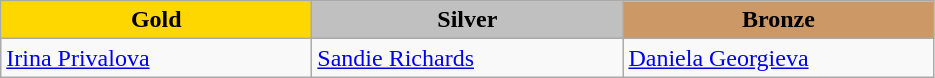<table class="wikitable" style="text-align:left">
<tr align="center">
<td width=200 bgcolor=gold><strong>Gold</strong></td>
<td width=200 bgcolor=silver><strong>Silver</strong></td>
<td width=200 bgcolor=CC9966><strong>Bronze</strong></td>
</tr>
<tr>
<td><a href='#'>Irina Privalova</a><br><em></em></td>
<td><a href='#'>Sandie Richards</a><br><em></em></td>
<td><a href='#'>Daniela Georgieva</a><br><em></em></td>
</tr>
</table>
